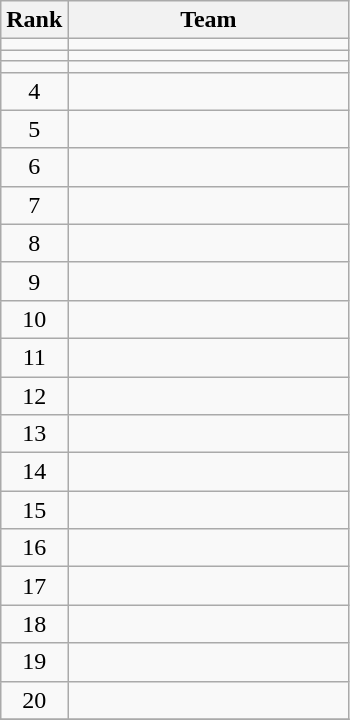<table class=wikitable style="text-align:center;">
<tr>
<th>Rank</th>
<th width=180>Team</th>
</tr>
<tr>
<td></td>
<td align=left></td>
</tr>
<tr>
<td></td>
<td align=left></td>
</tr>
<tr>
<td></td>
<td align=left></td>
</tr>
<tr>
<td>4</td>
<td align=left></td>
</tr>
<tr>
<td>5</td>
<td align=left></td>
</tr>
<tr>
<td>6</td>
<td align=left></td>
</tr>
<tr>
<td>7</td>
<td align=left></td>
</tr>
<tr>
<td>8</td>
<td align=left></td>
</tr>
<tr>
<td>9</td>
<td align=left></td>
</tr>
<tr>
<td>10</td>
<td align=left></td>
</tr>
<tr>
<td>11</td>
<td align=left></td>
</tr>
<tr>
<td>12</td>
<td align=left></td>
</tr>
<tr>
<td>13</td>
<td align=left></td>
</tr>
<tr>
<td>14</td>
<td align=left></td>
</tr>
<tr>
<td>15</td>
<td align=left></td>
</tr>
<tr>
<td>16</td>
<td align=left></td>
</tr>
<tr>
<td>17</td>
<td align=left></td>
</tr>
<tr>
<td>18</td>
<td align=left></td>
</tr>
<tr>
<td>19</td>
<td align=left></td>
</tr>
<tr>
<td>20</td>
<td align=left></td>
</tr>
<tr>
</tr>
</table>
